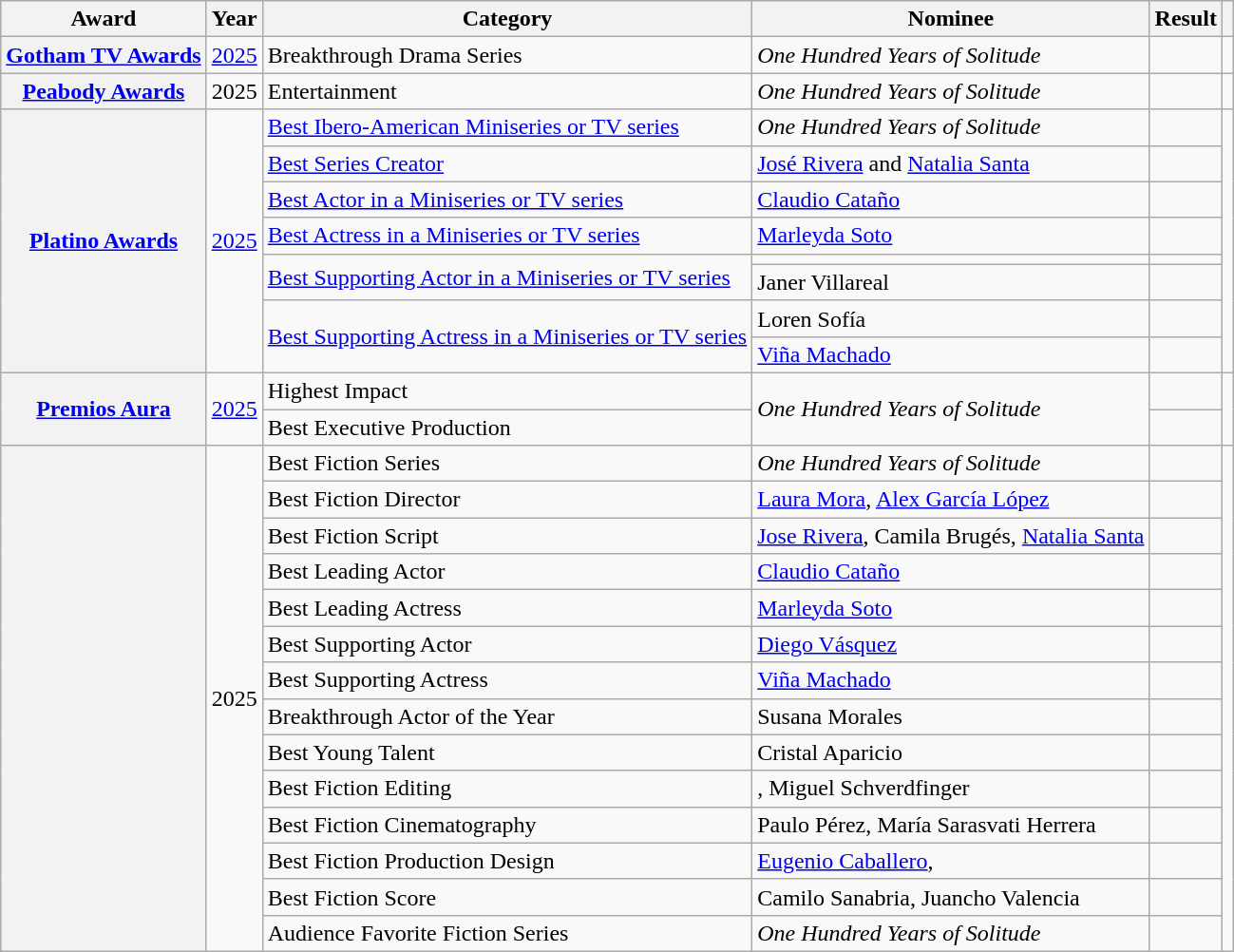<table class="wikitable sortable plainrowheaders">
<tr>
<th scope="col">Award</th>
<th scope="col">Year</th>
<th scope="col">Category</th>
<th scope="col">Nominee</th>
<th scope="col">Result</th>
<th scope="col" class="unsortable"></th>
</tr>
<tr>
<th scope="row"><a href='#'>Gotham TV Awards</a></th>
<td><a href='#'>2025</a></td>
<td>Breakthrough Drama Series</td>
<td><em>One Hundred Years of Solitude</em></td>
<td></td>
<td></td>
</tr>
<tr>
<th scope="row"><a href='#'>Peabody Awards</a></th>
<td>2025</td>
<td>Entertainment</td>
<td><em>One Hundred Years of Solitude</em></td>
<td></td>
<td></td>
</tr>
<tr>
<th rowspan="8" scope="row"><a href='#'>Platino Awards</a></th>
<td rowspan="8"><a href='#'>2025</a></td>
<td><a href='#'>Best Ibero-American Miniseries or TV series</a></td>
<td><em>One Hundred Years of Solitude</em></td>
<td></td>
<td rowspan="8"></td>
</tr>
<tr>
<td><a href='#'>Best Series Creator</a></td>
<td><a href='#'>José Rivera</a> and <a href='#'>Natalia Santa</a></td>
<td></td>
</tr>
<tr>
<td><a href='#'>Best Actor in a Miniseries or TV series</a></td>
<td><a href='#'>Claudio Cataño</a></td>
<td></td>
</tr>
<tr>
<td><a href='#'>Best Actress in a Miniseries or TV series</a></td>
<td><a href='#'>Marleyda Soto</a></td>
<td></td>
</tr>
<tr>
<td rowspan="2"><a href='#'>Best Supporting Actor in a Miniseries or TV series</a></td>
<td></td>
<td></td>
</tr>
<tr>
<td>Janer Villareal</td>
<td></td>
</tr>
<tr>
<td rowspan="2"><a href='#'>Best Supporting Actress in a Miniseries or TV series</a></td>
<td>Loren Sofía</td>
<td></td>
</tr>
<tr>
<td><a href='#'>Viña Machado</a></td>
<td></td>
</tr>
<tr>
<th rowspan="2" scope="row"><a href='#'>Premios Aura</a></th>
<td rowspan="2"><a href='#'>2025</a></td>
<td>Highest Impact</td>
<td rowspan="2"><em>One Hundred Years of Solitude</em></td>
<td></td>
<td rowspan="2"></td>
</tr>
<tr>
<td>Best Executive Production</td>
<td></td>
</tr>
<tr>
<th rowspan="14" scope="row"></th>
<td rowspan="14">2025</td>
<td>Best Fiction Series</td>
<td><em>One Hundred Years of Solitude</em></td>
<td></td>
<td rowspan="14"></td>
</tr>
<tr>
<td>Best Fiction Director</td>
<td><a href='#'>Laura Mora</a>, <a href='#'>Alex García López</a></td>
<td></td>
</tr>
<tr>
<td>Best Fiction Script</td>
<td><a href='#'>Jose Rivera</a>, Camila Brugés, <a href='#'>Natalia Santa</a></td>
<td></td>
</tr>
<tr>
<td>Best Leading Actor</td>
<td><a href='#'>Claudio Cataño</a></td>
<td></td>
</tr>
<tr>
<td>Best Leading Actress</td>
<td><a href='#'>Marleyda Soto</a></td>
<td></td>
</tr>
<tr>
<td>Best Supporting Actor</td>
<td><a href='#'>Diego Vásquez</a></td>
<td></td>
</tr>
<tr>
<td>Best Supporting Actress</td>
<td><a href='#'>Viña Machado</a></td>
<td></td>
</tr>
<tr>
<td>Breakthrough Actor of the Year</td>
<td>Susana Morales</td>
<td></td>
</tr>
<tr>
<td>Best Young Talent</td>
<td>Cristal Aparicio</td>
<td></td>
</tr>
<tr>
<td>Best Fiction Editing</td>
<td>, Miguel Schverdfinger</td>
<td></td>
</tr>
<tr>
<td>Best Fiction Cinematography</td>
<td>Paulo Pérez, María Sarasvati Herrera</td>
<td></td>
</tr>
<tr>
<td>Best Fiction Production Design</td>
<td><a href='#'>Eugenio Caballero</a>, </td>
<td></td>
</tr>
<tr>
<td>Best Fiction Score</td>
<td>Camilo Sanabria, Juancho Valencia</td>
<td></td>
</tr>
<tr>
<td>Audience Favorite Fiction Series</td>
<td><em>One Hundred Years of Solitude</em></td>
<td></td>
</tr>
</table>
